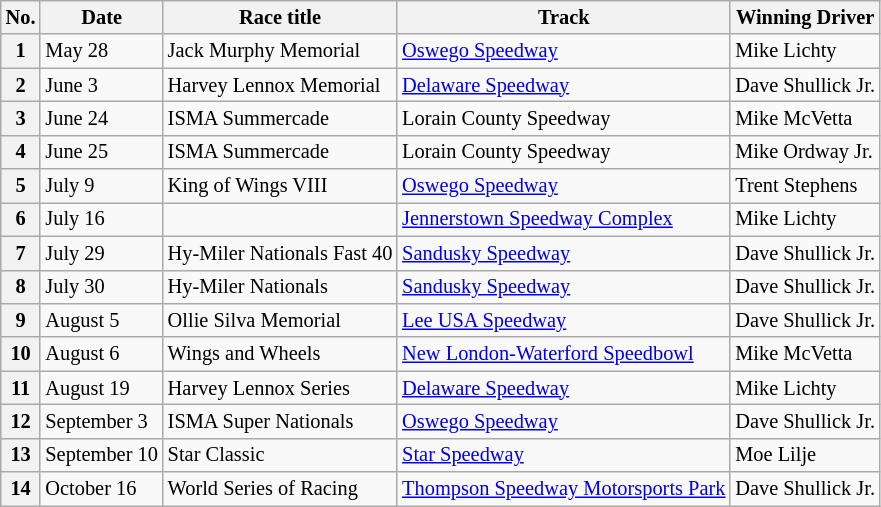<table class="wikitable" style="font-size:85%;">
<tr>
<th>No.</th>
<th>Date</th>
<th>Race title</th>
<th>Track</th>
<th>Winning Driver</th>
</tr>
<tr>
<th>1</th>
<td>May 28</td>
<td>Jack Murphy Memorial</td>
<td><a href='#'>Oswego Speedway</a></td>
<td>Mike Lichty</td>
</tr>
<tr>
<th>2</th>
<td>June 3</td>
<td>Harvey Lennox Memorial</td>
<td><a href='#'>Delaware Speedway</a></td>
<td>Dave Shullick Jr.</td>
</tr>
<tr>
<th>3</th>
<td>June 24</td>
<td>ISMA Summercade</td>
<td>Lorain County Speedway</td>
<td>Mike McVetta</td>
</tr>
<tr>
<th>4</th>
<td>June 25</td>
<td>ISMA Summercade</td>
<td>Lorain County Speedway</td>
<td>Mike Ordway Jr.</td>
</tr>
<tr>
<th>5</th>
<td>July 9</td>
<td>King of Wings VIII</td>
<td><a href='#'>Oswego Speedway</a></td>
<td>Trent Stephens</td>
</tr>
<tr>
<th>6</th>
<td>July 16</td>
<td></td>
<td><a href='#'>Jennerstown Speedway Complex</a></td>
<td>Mike Lichty</td>
</tr>
<tr>
<th>7</th>
<td>July 29</td>
<td>Hy-Miler Nationals Fast 40</td>
<td><a href='#'>Sandusky Speedway</a></td>
<td>Dave Shullick Jr.</td>
</tr>
<tr>
<th>8</th>
<td>July 30</td>
<td>Hy-Miler Nationals</td>
<td><a href='#'>Sandusky Speedway</a></td>
<td>Dave Shullick Jr.</td>
</tr>
<tr>
<th>9</th>
<td>August 5</td>
<td>Ollie Silva Memorial</td>
<td><a href='#'>Lee USA Speedway</a></td>
<td>Dave Shullick Jr.</td>
</tr>
<tr>
<th>10</th>
<td>August 6</td>
<td>Wings and Wheels</td>
<td><a href='#'>New London-Waterford Speedbowl</a></td>
<td>Mike McVetta</td>
</tr>
<tr>
<th>11</th>
<td>August 19</td>
<td>Harvey Lennox Series</td>
<td><a href='#'>Delaware Speedway</a></td>
<td>Mike Lichty</td>
</tr>
<tr>
<th>12</th>
<td>September 3</td>
<td>ISMA Super Nationals</td>
<td><a href='#'>Oswego Speedway</a></td>
<td>Dave Shullick Jr.</td>
</tr>
<tr>
<th>13</th>
<td>September 10</td>
<td>Star Classic</td>
<td><a href='#'>Star Speedway</a></td>
<td>Moe Lilje</td>
</tr>
<tr>
<th>14</th>
<td>October 16</td>
<td>World Series of Racing</td>
<td><a href='#'>Thompson Speedway Motorsports Park</a></td>
<td>Dave Shullick Jr.</td>
</tr>
</table>
